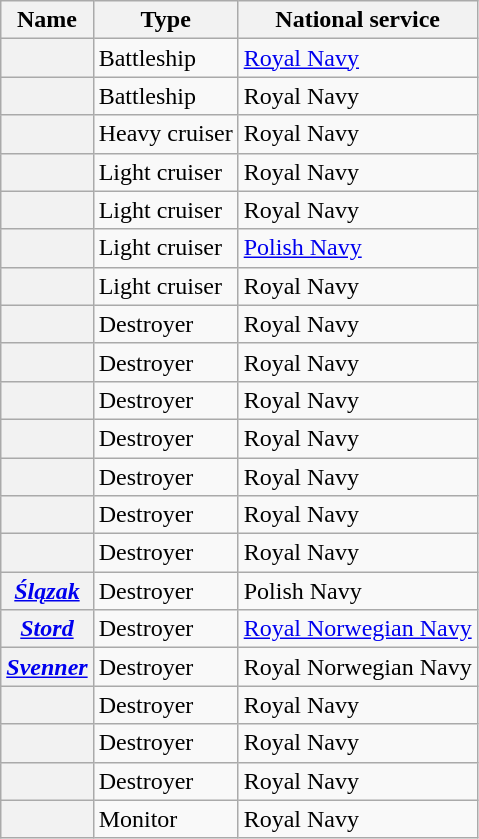<table class="wikitable plainrowheaders sortable">
<tr>
<th scope="col">Name</th>
<th scope="col">Type</th>
<th scope="col">National service</th>
</tr>
<tr>
<th scope="row"></th>
<td>Battleship</td>
<td><a href='#'>Royal Navy</a></td>
</tr>
<tr>
<th scope="row"></th>
<td>Battleship</td>
<td>Royal Navy</td>
</tr>
<tr>
<th scope="row"></th>
<td>Heavy cruiser</td>
<td>Royal Navy</td>
</tr>
<tr>
<th scope="row"></th>
<td>Light cruiser</td>
<td>Royal Navy</td>
</tr>
<tr>
<th scope="row"></th>
<td>Light cruiser</td>
<td>Royal Navy</td>
</tr>
<tr>
<th scope="row"></th>
<td>Light cruiser</td>
<td><a href='#'>Polish Navy</a></td>
</tr>
<tr>
<th scope="row"></th>
<td>Light cruiser</td>
<td>Royal Navy</td>
</tr>
<tr>
<th scope="row"></th>
<td>Destroyer</td>
<td>Royal Navy</td>
</tr>
<tr>
<th scope="row"></th>
<td>Destroyer</td>
<td>Royal Navy</td>
</tr>
<tr>
<th scope="row"></th>
<td>Destroyer</td>
<td>Royal Navy</td>
</tr>
<tr>
<th scope="row"></th>
<td>Destroyer</td>
<td>Royal Navy</td>
</tr>
<tr>
<th scope="row"></th>
<td>Destroyer</td>
<td>Royal Navy</td>
</tr>
<tr>
<th scope="row"></th>
<td>Destroyer</td>
<td>Royal Navy</td>
</tr>
<tr>
<th scope="row"></th>
<td>Destroyer</td>
<td>Royal Navy</td>
</tr>
<tr>
<th scope="row"><a href='#'><em>Ślązak</em></a></th>
<td>Destroyer</td>
<td>Polish Navy</td>
</tr>
<tr>
<th scope="row"><a href='#'><em>Stord</em></a></th>
<td>Destroyer</td>
<td><a href='#'>Royal Norwegian Navy</a></td>
</tr>
<tr>
<th scope="row"><a href='#'><em>Svenner</em></a></th>
<td>Destroyer</td>
<td>Royal Norwegian Navy</td>
</tr>
<tr>
<th scope="row"></th>
<td>Destroyer</td>
<td>Royal Navy</td>
</tr>
<tr>
<th scope="row"></th>
<td>Destroyer</td>
<td>Royal Navy</td>
</tr>
<tr>
<th scope="row"></th>
<td>Destroyer</td>
<td>Royal Navy</td>
</tr>
<tr>
<th scope="row"></th>
<td>Monitor</td>
<td>Royal Navy</td>
</tr>
</table>
